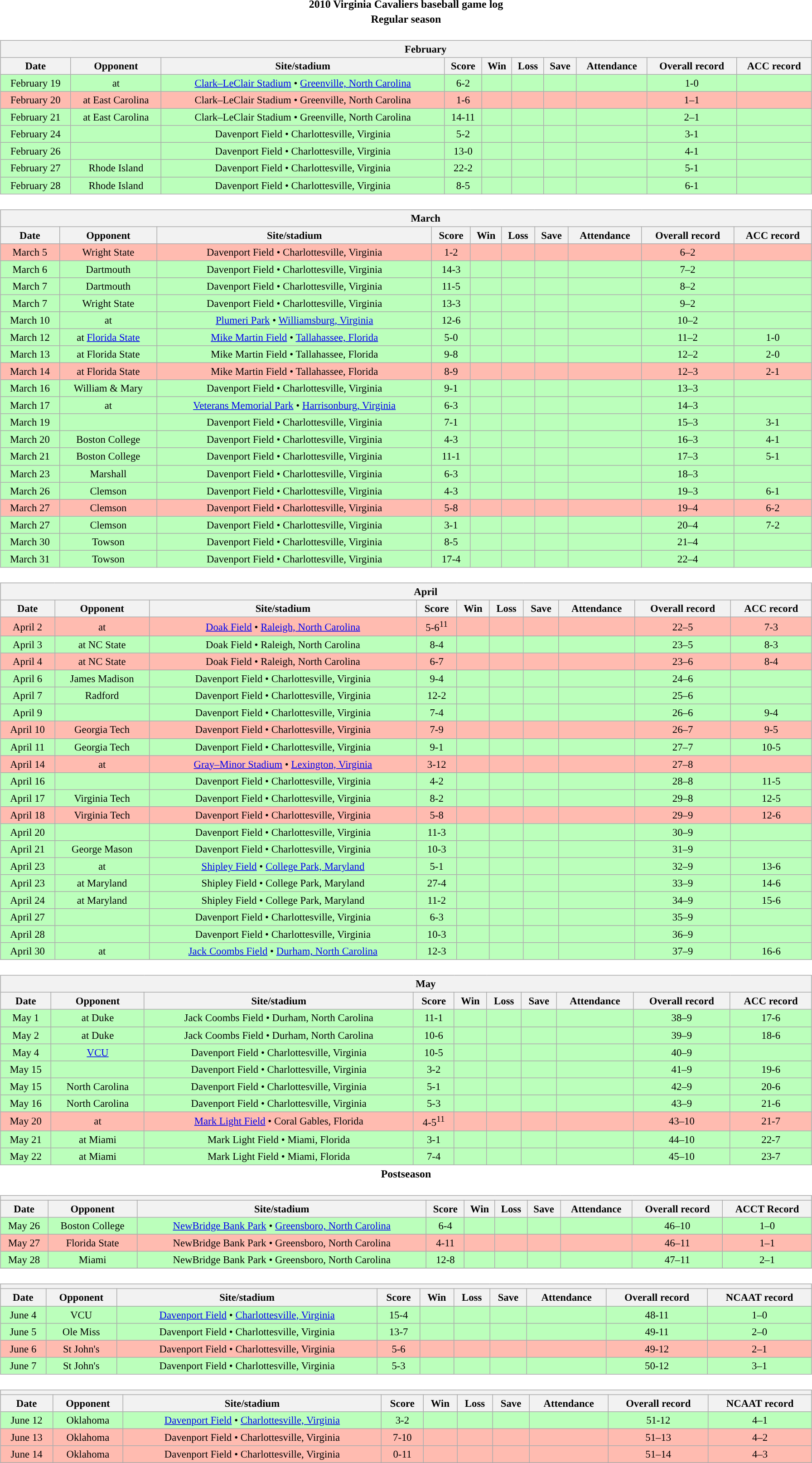<table class="toccolours" width=95% style="clear:both; margin:1.5em auto; text-align:center;">
<tr>
<th colspan=2>2010 Virginia Cavaliers baseball game log</th>
</tr>
<tr>
<th colspan=2>Regular season</th>
</tr>
<tr valign="top">
<td><br><table class="wikitable collapsible collapsed" style="margin:auto; width:100%; text-align:center; font-size:95%">
<tr>
<th colspan=12 style="padding-left:4em;">February</th>
</tr>
<tr>
<th>Date</th>
<th>Opponent</th>
<th>Site/stadium</th>
<th>Score</th>
<th>Win</th>
<th>Loss</th>
<th>Save</th>
<th>Attendance</th>
<th>Overall record</th>
<th>ACC record</th>
</tr>
<tr bgcolor="#bbffbb">
<td>February 19</td>
<td>at </td>
<td><a href='#'>Clark–LeClair Stadium</a> • <a href='#'>Greenville, North Carolina</a></td>
<td>6-2</td>
<td></td>
<td></td>
<td></td>
<td></td>
<td>1-0</td>
<td></td>
</tr>
<tr bgcolor="#ffbbb">
<td>February 20</td>
<td>at East Carolina</td>
<td>Clark–LeClair Stadium • Greenville, North Carolina</td>
<td>1-6</td>
<td></td>
<td></td>
<td></td>
<td></td>
<td>1–1</td>
<td></td>
</tr>
<tr bgcolor="#bbffbb">
<td>February 21</td>
<td>at East Carolina</td>
<td>Clark–LeClair Stadium • Greenville, North Carolina</td>
<td>14-11</td>
<td></td>
<td></td>
<td></td>
<td></td>
<td>2–1</td>
<td></td>
</tr>
<tr bgcolor="#bbffbb">
<td>February 24</td>
<td></td>
<td>Davenport Field • Charlottesville, Virginia</td>
<td>5-2</td>
<td></td>
<td></td>
<td></td>
<td></td>
<td>3-1</td>
<td></td>
</tr>
<tr bgcolor="#bbffbb">
<td>February 26</td>
<td></td>
<td>Davenport Field • Charlottesville, Virginia</td>
<td>13-0</td>
<td></td>
<td></td>
<td></td>
<td></td>
<td>4-1</td>
<td></td>
</tr>
<tr bgcolor="#bbffbb">
<td>February 27</td>
<td>Rhode Island</td>
<td>Davenport Field • Charlottesville, Virginia</td>
<td>22-2</td>
<td></td>
<td></td>
<td></td>
<td></td>
<td>5-1</td>
<td></td>
</tr>
<tr bgcolor="#bbffbb">
<td>February 28</td>
<td>Rhode Island</td>
<td>Davenport Field • Charlottesville, Virginia</td>
<td>8-5</td>
<td></td>
<td></td>
<td></td>
<td></td>
<td>6-1</td>
<td></td>
</tr>
</table>
</td>
</tr>
<tr>
<td><br><table class="wikitable collapsible collapsed" style="margin:auto; width:100%; text-align:center; font-size:95%">
<tr>
<th colspan=12 style="padding-left:4em;">March</th>
</tr>
<tr>
<th>Date</th>
<th>Opponent</th>
<th>Site/stadium</th>
<th>Score</th>
<th>Win</th>
<th>Loss</th>
<th>Save</th>
<th>Attendance</th>
<th>Overall record</th>
<th>ACC record</th>
</tr>
<tr bgcolor="#ffbbb">
<td>March 5</td>
<td>Wright State</td>
<td>Davenport Field • Charlottesville, Virginia</td>
<td>1-2</td>
<td></td>
<td></td>
<td></td>
<td></td>
<td>6–2</td>
<td></td>
</tr>
<tr bgcolor="#bbffbb">
<td>March 6</td>
<td>Dartmouth</td>
<td>Davenport Field • Charlottesville, Virginia</td>
<td>14-3</td>
<td></td>
<td></td>
<td></td>
<td></td>
<td>7–2</td>
<td></td>
</tr>
<tr bgcolor="#bbffbb">
<td>March 7</td>
<td>Dartmouth</td>
<td>Davenport Field • Charlottesville, Virginia</td>
<td>11-5</td>
<td></td>
<td></td>
<td></td>
<td></td>
<td>8–2</td>
<td></td>
</tr>
<tr bgcolor="#bbffbb">
<td>March 7</td>
<td>Wright State</td>
<td>Davenport Field • Charlottesville, Virginia</td>
<td>13-3</td>
<td></td>
<td></td>
<td></td>
<td></td>
<td>9–2</td>
<td></td>
</tr>
<tr bgcolor="#bbffbb">
<td>March 10</td>
<td>at </td>
<td><a href='#'>Plumeri Park</a> • <a href='#'>Williamsburg, Virginia</a></td>
<td>12-6</td>
<td></td>
<td></td>
<td></td>
<td></td>
<td>10–2</td>
<td></td>
</tr>
<tr bgcolor="#bbffbb">
<td>March 12</td>
<td>at <a href='#'>Florida State</a></td>
<td><a href='#'>Mike Martin Field</a> • <a href='#'>Tallahassee, Florida</a></td>
<td>5-0</td>
<td></td>
<td></td>
<td></td>
<td></td>
<td>11–2</td>
<td>1-0</td>
</tr>
<tr bgcolor="#bbffbb">
<td>March 13</td>
<td>at Florida State</td>
<td>Mike Martin Field • Tallahassee, Florida</td>
<td>9-8</td>
<td></td>
<td></td>
<td></td>
<td></td>
<td>12–2</td>
<td>2-0</td>
</tr>
<tr bgcolor="#ffbbb">
<td>March 14</td>
<td>at Florida State</td>
<td>Mike Martin Field • Tallahassee, Florida</td>
<td>8-9</td>
<td></td>
<td></td>
<td></td>
<td></td>
<td>12–3</td>
<td>2-1</td>
</tr>
<tr bgcolor="#bbffbb">
<td>March 16</td>
<td>William & Mary</td>
<td>Davenport Field • Charlottesville, Virginia</td>
<td>9-1</td>
<td></td>
<td></td>
<td></td>
<td></td>
<td>13–3</td>
<td></td>
</tr>
<tr bgcolor="#bbffbb">
<td>March 17</td>
<td>at </td>
<td><a href='#'>Veterans Memorial Park</a> • <a href='#'>Harrisonburg, Virginia</a></td>
<td>6-3</td>
<td></td>
<td></td>
<td></td>
<td></td>
<td>14–3</td>
<td></td>
</tr>
<tr bgcolor="#bbffbb">
<td>March 19</td>
<td></td>
<td>Davenport Field • Charlottesville, Virginia</td>
<td>7-1</td>
<td></td>
<td></td>
<td></td>
<td></td>
<td>15–3</td>
<td>3-1</td>
</tr>
<tr bgcolor="#bbffbb">
<td>March 20</td>
<td>Boston College</td>
<td>Davenport Field • Charlottesville, Virginia</td>
<td>4-3</td>
<td></td>
<td></td>
<td></td>
<td></td>
<td>16–3</td>
<td>4-1</td>
</tr>
<tr bgcolor="#bbffbb">
<td>March 21</td>
<td>Boston College</td>
<td>Davenport Field • Charlottesville, Virginia</td>
<td>11-1</td>
<td></td>
<td></td>
<td></td>
<td></td>
<td>17–3</td>
<td>5-1</td>
</tr>
<tr bgcolor="#bbffbb">
<td>March 23</td>
<td>Marshall</td>
<td>Davenport Field • Charlottesville, Virginia</td>
<td>6-3</td>
<td></td>
<td></td>
<td></td>
<td></td>
<td>18–3</td>
<td></td>
</tr>
<tr bgcolor="#bbffbb">
<td>March 26</td>
<td>Clemson</td>
<td>Davenport Field • Charlottesville, Virginia</td>
<td>4-3</td>
<td></td>
<td></td>
<td></td>
<td></td>
<td>19–3</td>
<td>6-1</td>
</tr>
<tr bgcolor="#ffbbb">
<td>March 27</td>
<td>Clemson</td>
<td>Davenport Field • Charlottesville, Virginia</td>
<td>5-8</td>
<td></td>
<td></td>
<td></td>
<td></td>
<td>19–4</td>
<td>6-2</td>
</tr>
<tr bgcolor="#bbffbb">
<td>March 27</td>
<td>Clemson</td>
<td>Davenport Field • Charlottesville, Virginia</td>
<td>3-1</td>
<td></td>
<td></td>
<td></td>
<td></td>
<td>20–4</td>
<td>7-2</td>
</tr>
<tr bgcolor="#bbffbb">
<td>March 30</td>
<td>Towson</td>
<td>Davenport Field • Charlottesville, Virginia</td>
<td>8-5</td>
<td></td>
<td></td>
<td></td>
<td></td>
<td>21–4</td>
<td></td>
</tr>
<tr bgcolor="#bbffbb">
<td>March 31</td>
<td>Towson</td>
<td>Davenport Field • Charlottesville, Virginia</td>
<td>17-4</td>
<td></td>
<td></td>
<td></td>
<td></td>
<td>22–4</td>
<td></td>
</tr>
</table>
</td>
</tr>
<tr>
<td><br><table class="wikitable collapsible collapsed" style="margin:auto; width:100%; text-align:center; font-size:95%">
<tr>
<th colspan=12 style="padding-left:4em;">April</th>
</tr>
<tr>
<th>Date</th>
<th>Opponent</th>
<th>Site/stadium</th>
<th>Score</th>
<th>Win</th>
<th>Loss</th>
<th>Save</th>
<th>Attendance</th>
<th>Overall record</th>
<th>ACC record</th>
</tr>
<tr bgcolor="#ffbbb">
<td>April 2</td>
<td>at </td>
<td><a href='#'>Doak Field</a> • <a href='#'>Raleigh, North Carolina</a></td>
<td>5-6<sup>11</sup></td>
<td></td>
<td></td>
<td></td>
<td></td>
<td>22–5</td>
<td>7-3</td>
</tr>
<tr bgcolor="#bbffbb">
<td>April 3</td>
<td>at NC State</td>
<td>Doak Field • Raleigh, North Carolina</td>
<td>8-4</td>
<td></td>
<td></td>
<td></td>
<td></td>
<td>23–5</td>
<td>8-3</td>
</tr>
<tr bgcolor="#ffbbb">
<td>April 4</td>
<td>at NC State</td>
<td>Doak Field • Raleigh, North Carolina</td>
<td>6-7</td>
<td></td>
<td></td>
<td></td>
<td></td>
<td>23–6</td>
<td>8-4</td>
</tr>
<tr bgcolor="#bbffbb">
<td>April 6</td>
<td>James Madison</td>
<td>Davenport Field • Charlottesville, Virginia</td>
<td>9-4</td>
<td></td>
<td></td>
<td></td>
<td></td>
<td>24–6</td>
<td></td>
</tr>
<tr bgcolor="#bbffbb">
<td>April 7</td>
<td>Radford</td>
<td>Davenport Field • Charlottesville, Virginia</td>
<td>12-2</td>
<td></td>
<td></td>
<td></td>
<td></td>
<td>25–6</td>
<td></td>
</tr>
<tr bgcolor="#bbffbb">
<td>April 9</td>
<td></td>
<td>Davenport Field • Charlottesville, Virginia</td>
<td>7-4</td>
<td></td>
<td></td>
<td></td>
<td></td>
<td>26–6</td>
<td>9-4</td>
</tr>
<tr bgcolor="#ffbbb">
<td>April 10</td>
<td>Georgia Tech</td>
<td>Davenport Field • Charlottesville, Virginia</td>
<td>7-9</td>
<td></td>
<td></td>
<td></td>
<td></td>
<td>26–7</td>
<td>9-5</td>
</tr>
<tr bgcolor="#bbffbb">
<td>April 11</td>
<td>Georgia Tech</td>
<td>Davenport Field • Charlottesville, Virginia</td>
<td>9-1</td>
<td></td>
<td></td>
<td></td>
<td></td>
<td>27–7</td>
<td>10-5</td>
</tr>
<tr bgcolor="#ffbbb">
<td>April 14</td>
<td>at </td>
<td><a href='#'>Gray–Minor Stadium</a> • <a href='#'>Lexington, Virginia</a></td>
<td>3-12</td>
<td></td>
<td></td>
<td></td>
<td></td>
<td>27–8</td>
<td></td>
</tr>
<tr bgcolor="#bbffbb">
<td>April 16</td>
<td></td>
<td>Davenport Field • Charlottesville, Virginia</td>
<td>4-2</td>
<td></td>
<td></td>
<td></td>
<td></td>
<td>28–8</td>
<td>11-5</td>
</tr>
<tr bgcolor="#bbffbb">
<td>April 17</td>
<td>Virginia Tech</td>
<td>Davenport Field • Charlottesville, Virginia</td>
<td>8-2</td>
<td></td>
<td></td>
<td></td>
<td></td>
<td>29–8</td>
<td>12-5</td>
</tr>
<tr bgcolor="#ffbbb">
<td>April 18</td>
<td>Virginia Tech</td>
<td>Davenport Field • Charlottesville, Virginia</td>
<td>5-8</td>
<td></td>
<td></td>
<td></td>
<td></td>
<td>29–9</td>
<td>12-6</td>
</tr>
<tr bgcolor="#bbffbb">
<td>April 20</td>
<td></td>
<td>Davenport Field • Charlottesville, Virginia</td>
<td>11-3</td>
<td></td>
<td></td>
<td></td>
<td></td>
<td>30–9</td>
<td></td>
</tr>
<tr bgcolor="#bbffbb">
<td>April 21</td>
<td>George Mason</td>
<td>Davenport Field • Charlottesville, Virginia</td>
<td>10-3</td>
<td></td>
<td></td>
<td></td>
<td></td>
<td>31–9</td>
<td></td>
</tr>
<tr bgcolor="#bbffbb">
<td>April 23</td>
<td>at </td>
<td><a href='#'>Shipley Field</a> • <a href='#'>College Park, Maryland</a></td>
<td>5-1</td>
<td></td>
<td></td>
<td></td>
<td></td>
<td>32–9</td>
<td>13-6</td>
</tr>
<tr bgcolor="#bbffbb">
<td>April 23</td>
<td>at Maryland</td>
<td>Shipley Field • College Park, Maryland</td>
<td>27-4</td>
<td></td>
<td></td>
<td></td>
<td></td>
<td>33–9</td>
<td>14-6</td>
</tr>
<tr bgcolor="#bbffbb">
<td>April 24</td>
<td>at Maryland</td>
<td>Shipley Field • College Park, Maryland</td>
<td>11-2</td>
<td></td>
<td></td>
<td></td>
<td></td>
<td>34–9</td>
<td>15-6</td>
</tr>
<tr bgcolor="#bbffbb">
<td>April 27</td>
<td></td>
<td>Davenport Field • Charlottesville, Virginia</td>
<td>6-3</td>
<td></td>
<td></td>
<td></td>
<td></td>
<td>35–9</td>
<td></td>
</tr>
<tr bgcolor="#bbffbb">
<td>April 28</td>
<td></td>
<td>Davenport Field • Charlottesville, Virginia</td>
<td>10-3</td>
<td></td>
<td></td>
<td></td>
<td></td>
<td>36–9</td>
<td></td>
</tr>
<tr bgcolor="#bbffbb">
<td>April 30</td>
<td>at </td>
<td><a href='#'>Jack Coombs Field</a> • <a href='#'>Durham, North Carolina</a></td>
<td>12-3</td>
<td></td>
<td></td>
<td></td>
<td></td>
<td>37–9</td>
<td>16-6</td>
</tr>
</table>
</td>
</tr>
<tr>
<td><br><table class="wikitable collapsible collapsed" style="margin:auto; width:100%; text-align:center; font-size:95%">
<tr>
<th colspan=12 style="padding-left:4em;">May</th>
</tr>
<tr>
<th>Date</th>
<th>Opponent</th>
<th>Site/stadium</th>
<th>Score</th>
<th>Win</th>
<th>Loss</th>
<th>Save</th>
<th>Attendance</th>
<th>Overall record</th>
<th>ACC record</th>
</tr>
<tr bgcolor="#bbffbb">
<td>May 1</td>
<td>at Duke</td>
<td>Jack Coombs Field • Durham, North Carolina</td>
<td>11-1</td>
<td></td>
<td></td>
<td></td>
<td></td>
<td>38–9</td>
<td>17-6</td>
</tr>
<tr bgcolor="#bbffbb">
<td>May 2</td>
<td>at Duke</td>
<td>Jack Coombs Field • Durham, North Carolina</td>
<td>10-6</td>
<td></td>
<td></td>
<td></td>
<td></td>
<td>39–9</td>
<td>18-6</td>
</tr>
<tr bgcolor="#bbffbb">
<td>May 4</td>
<td><a href='#'>VCU</a></td>
<td>Davenport Field • Charlottesville, Virginia</td>
<td>10-5</td>
<td></td>
<td></td>
<td></td>
<td></td>
<td>40–9</td>
<td></td>
</tr>
<tr bgcolor="#bbffbb">
<td>May 15</td>
<td></td>
<td>Davenport Field • Charlottesville, Virginia</td>
<td>3-2</td>
<td></td>
<td></td>
<td></td>
<td></td>
<td>41–9</td>
<td>19-6</td>
</tr>
<tr bgcolor="#bbffbb">
<td>May 15</td>
<td>North Carolina</td>
<td>Davenport Field • Charlottesville, Virginia</td>
<td>5-1</td>
<td></td>
<td></td>
<td></td>
<td></td>
<td>42–9</td>
<td>20-6</td>
</tr>
<tr bgcolor="#bbffbb">
<td>May 16</td>
<td>North Carolina</td>
<td>Davenport Field • Charlottesville, Virginia</td>
<td>5-3</td>
<td></td>
<td></td>
<td></td>
<td></td>
<td>43–9</td>
<td>21-6</td>
</tr>
<tr bgcolor="#ffbbb">
<td>May 20</td>
<td>at </td>
<td><a href='#'>Mark Light Field</a> • Coral Gables, Florida</td>
<td>4-5<sup>11</sup></td>
<td></td>
<td></td>
<td></td>
<td></td>
<td>43–10</td>
<td>21-7</td>
</tr>
<tr bgcolor="#bbffbb">
<td>May 21</td>
<td>at Miami</td>
<td>Mark Light Field • Miami, Florida</td>
<td>3-1</td>
<td></td>
<td></td>
<td></td>
<td></td>
<td>44–10</td>
<td>22-7</td>
</tr>
<tr bgcolor="#bbffbb">
<td>May 22</td>
<td>at Miami</td>
<td>Mark Light Field • Miami, Florida</td>
<td>7-4</td>
<td></td>
<td></td>
<td></td>
<td></td>
<td>45–10</td>
<td>23-7</td>
</tr>
</table>
</td>
</tr>
<tr>
<th colspan=2>Postseason</th>
</tr>
<tr>
<td><br><table class="wikitable collapsible collapsed" style="margin:auto; width:100%; text-align:center; font-size:95%">
<tr>
<th colspan=12 style="padding-left:4em;"></th>
</tr>
<tr>
<th>Date</th>
<th>Opponent</th>
<th>Site/stadium</th>
<th>Score</th>
<th>Win</th>
<th>Loss</th>
<th>Save</th>
<th>Attendance</th>
<th>Overall record</th>
<th>ACCT Record</th>
</tr>
<tr bgcolor="#bbffbb">
<td>May 26</td>
<td>Boston College</td>
<td><a href='#'>NewBridge Bank Park</a> • <a href='#'>Greensboro, North Carolina</a></td>
<td>6-4</td>
<td></td>
<td></td>
<td></td>
<td></td>
<td>46–10</td>
<td>1–0</td>
</tr>
<tr bgcolor="#ffbbb">
<td>May 27</td>
<td>Florida State</td>
<td>NewBridge Bank Park • Greensboro, North Carolina</td>
<td>4-11</td>
<td></td>
<td></td>
<td></td>
<td></td>
<td>46–11</td>
<td>1–1</td>
</tr>
<tr bgcolor="#bbffbb">
<td>May 28</td>
<td>Miami</td>
<td>NewBridge Bank Park • Greensboro, North Carolina</td>
<td>12-8</td>
<td></td>
<td></td>
<td></td>
<td></td>
<td>47–11</td>
<td>2–1</td>
</tr>
<tr bgcolor="#bbffbb">
</tr>
</table>
</td>
</tr>
<tr>
<td><br><table class="wikitable collapsible collapsed" style="margin:auto; width:100%; text-align:center; font-size:95%">
<tr>
<th colspan=12 style="padding-left:4em;"></th>
</tr>
<tr>
<th>Date</th>
<th>Opponent</th>
<th>Site/stadium</th>
<th>Score</th>
<th>Win</th>
<th>Loss</th>
<th>Save</th>
<th>Attendance</th>
<th>Overall record</th>
<th>NCAAT record</th>
</tr>
<tr bgcolor="#bbffbb">
<td>June 4</td>
<td>VCU</td>
<td><a href='#'>Davenport Field</a> • <a href='#'>Charlottesville, Virginia</a></td>
<td>15-4</td>
<td></td>
<td></td>
<td></td>
<td></td>
<td>48-11</td>
<td>1–0</td>
</tr>
<tr bgcolor="#bbffbb">
<td>June 5</td>
<td>Ole Miss</td>
<td>Davenport Field • Charlottesville, Virginia</td>
<td>13-7</td>
<td></td>
<td></td>
<td></td>
<td></td>
<td>49-11</td>
<td>2–0</td>
</tr>
<tr bgcolor="#ffbbb">
<td>June 6</td>
<td>St John's</td>
<td>Davenport Field • Charlottesville, Virginia</td>
<td>5-6</td>
<td></td>
<td></td>
<td></td>
<td></td>
<td>49-12</td>
<td>2–1</td>
</tr>
<tr bgcolor="#bbffbb">
<td>June 7</td>
<td>St John's</td>
<td>Davenport Field • Charlottesville, Virginia</td>
<td>5-3</td>
<td></td>
<td></td>
<td></td>
<td></td>
<td>50-12</td>
<td>3–1</td>
</tr>
</table>
</td>
</tr>
<tr>
<td><br><table class="wikitable collapsible collapsed" style="margin:auto; width:100%; text-align:center; font-size:95%">
<tr>
<th colspan=12 style="padding-left:4em;"></th>
</tr>
<tr>
<th>Date</th>
<th>Opponent</th>
<th>Site/stadium</th>
<th>Score</th>
<th>Win</th>
<th>Loss</th>
<th>Save</th>
<th>Attendance</th>
<th>Overall record</th>
<th>NCAAT record</th>
</tr>
<tr bgcolor="#bbffbb">
<td>June 12</td>
<td>Oklahoma</td>
<td><a href='#'>Davenport Field</a> • <a href='#'>Charlottesville, Virginia</a></td>
<td>3-2</td>
<td></td>
<td></td>
<td></td>
<td></td>
<td>51-12</td>
<td>4–1</td>
</tr>
<tr bgcolor="#ffbbb">
<td>June 13</td>
<td>Oklahoma</td>
<td>Davenport Field • Charlottesville, Virginia</td>
<td>7-10</td>
<td></td>
<td></td>
<td></td>
<td></td>
<td>51–13</td>
<td>4–2</td>
</tr>
<tr bgcolor="#ffbbb">
<td>June 14</td>
<td>Oklahoma</td>
<td>Davenport Field • Charlottesville, Virginia</td>
<td>0-11</td>
<td></td>
<td></td>
<td></td>
<td></td>
<td>51–14</td>
<td>4–3</td>
</tr>
</table>
</td>
</tr>
</table>
